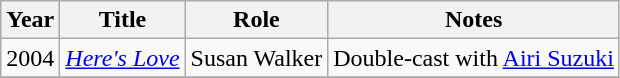<table class="wikitable sortable">
<tr>
<th>Year</th>
<th>Title</th>
<th>Role</th>
<th class="unsortable">Notes</th>
</tr>
<tr>
<td>2004</td>
<td><em><a href='#'>Here's Love</a></em></td>
<td>Susan Walker</td>
<td>Double-cast with <a href='#'>Airi Suzuki</a></td>
</tr>
<tr>
</tr>
</table>
